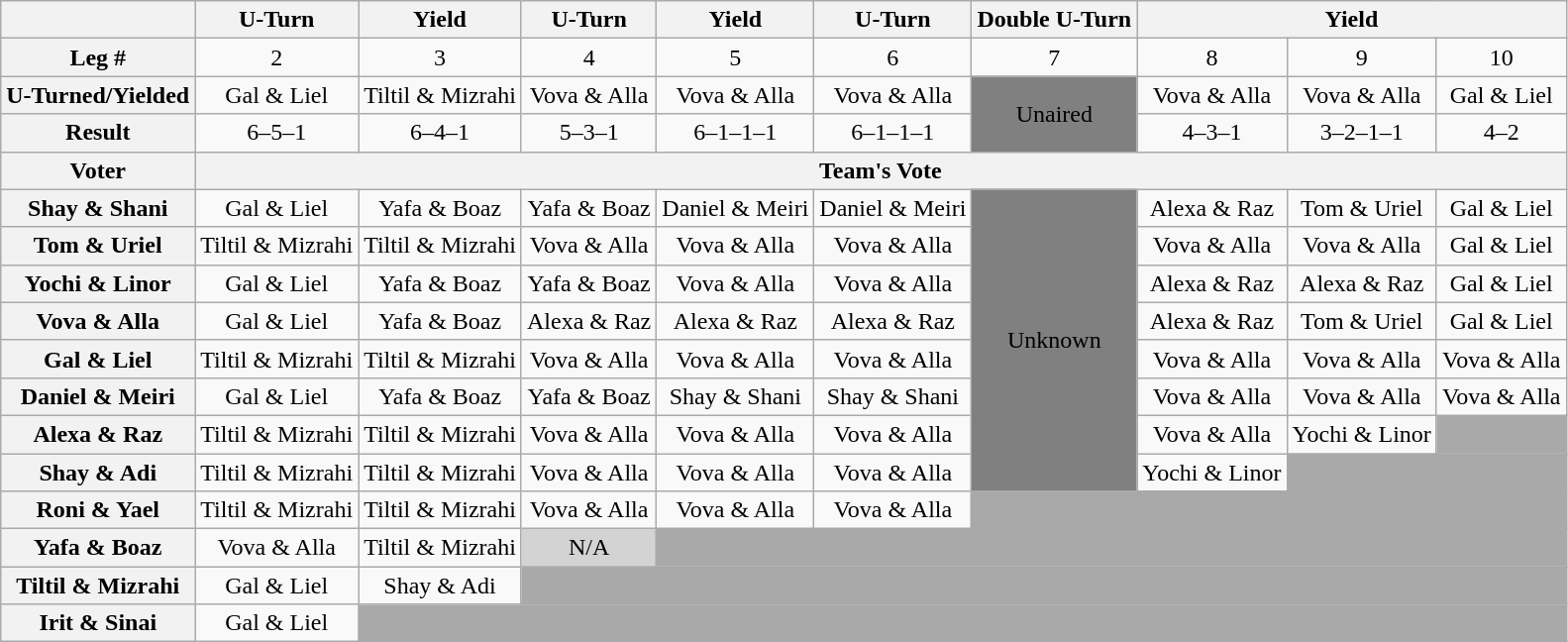<table class="wikitable" style="text-align:center">
<tr>
<th></th>
<th>U-Turn</th>
<th>Yield</th>
<th>U-Turn</th>
<th>Yield</th>
<th>U-Turn</th>
<th>Double U-Turn</th>
<th colspan=3>Yield</th>
</tr>
<tr>
<th align="left">Leg #</th>
<td>2</td>
<td>3</td>
<td>4</td>
<td>5</td>
<td>6</td>
<td>7</td>
<td>8</td>
<td>9</td>
<td>10</td>
</tr>
<tr>
<th align="left">U-Turned/Yielded</th>
<td>Gal & Liel</td>
<td>Tiltil & Mizrahi</td>
<td>Vova & Alla</td>
<td>Vova & Alla</td>
<td>Vova & Alla</td>
<td rowspan="2" bgcolor="grey">Unaired</td>
<td>Vova & Alla</td>
<td>Vova & Alla</td>
<td>Gal & Liel</td>
</tr>
<tr>
<th align="left">Result</th>
<td>6–5–1</td>
<td>6–4–1</td>
<td>5–3–1</td>
<td>6–1–1–1</td>
<td>6–1–1–1</td>
<td>4–3–1</td>
<td>3–2–1–1</td>
<td>4–2</td>
</tr>
<tr>
<th>Voter</th>
<th colspan=10>Team's Vote</th>
</tr>
<tr>
<th>Shay & Shani</th>
<td>Gal & Liel</td>
<td>Yafa & Boaz</td>
<td>Yafa & Boaz</td>
<td>Daniel & Meiri</td>
<td>Daniel & Meiri</td>
<td bgcolor="grey" rowspan=8>Unknown</td>
<td>Alexa & Raz</td>
<td>Tom & Uriel</td>
<td>Gal & Liel</td>
</tr>
<tr>
<th>Tom & Uriel</th>
<td>Tiltil & Mizrahi</td>
<td>Tiltil & Mizrahi</td>
<td>Vova & Alla</td>
<td>Vova & Alla</td>
<td>Vova & Alla</td>
<td>Vova & Alla</td>
<td>Vova & Alla</td>
<td>Gal & Liel</td>
</tr>
<tr>
<th>Yochi & Linor</th>
<td>Gal & Liel</td>
<td>Yafa & Boaz</td>
<td>Yafa & Boaz</td>
<td>Vova & Alla</td>
<td>Vova & Alla</td>
<td>Alexa & Raz</td>
<td>Alexa & Raz</td>
<td>Gal & Liel</td>
</tr>
<tr>
<th>Vova & Alla</th>
<td>Gal & Liel</td>
<td>Yafa & Boaz</td>
<td>Alexa & Raz</td>
<td>Alexa & Raz</td>
<td>Alexa & Raz</td>
<td>Alexa & Raz</td>
<td>Tom & Uriel</td>
<td>Gal & Liel</td>
</tr>
<tr>
<th>Gal & Liel</th>
<td>Tiltil & Mizrahi</td>
<td>Tiltil & Mizrahi</td>
<td>Vova & Alla</td>
<td>Vova & Alla</td>
<td>Vova & Alla</td>
<td>Vova & Alla</td>
<td>Vova & Alla</td>
<td>Vova & Alla</td>
</tr>
<tr>
<th>Daniel & Meiri</th>
<td>Gal & Liel</td>
<td>Yafa & Boaz</td>
<td>Yafa & Boaz</td>
<td>Shay & Shani</td>
<td>Shay & Shani</td>
<td>Vova & Alla</td>
<td>Vova & Alla</td>
<td>Vova & Alla</td>
</tr>
<tr>
<th>Alexa & Raz</th>
<td>Tiltil & Mizrahi</td>
<td>Tiltil & Mizrahi</td>
<td>Vova & Alla</td>
<td>Vova & Alla</td>
<td>Vova & Alla</td>
<td>Vova & Alla</td>
<td>Yochi & Linor</td>
<td bgcolor="darkgray"></td>
</tr>
<tr>
<th>Shay & Adi</th>
<td>Tiltil & Mizrahi</td>
<td>Tiltil & Mizrahi</td>
<td>Vova & Alla</td>
<td>Vova & Alla</td>
<td>Vova & Alla</td>
<td>Yochi & Linor</td>
<td bgcolor="darkgray" colspan=2></td>
</tr>
<tr>
<th>Roni & Yael</th>
<td>Tiltil & Mizrahi</td>
<td>Tiltil & Mizrahi</td>
<td>Vova & Alla</td>
<td>Vova & Alla</td>
<td>Vova & Alla</td>
<td colspan=4 bgcolor="darkgray"></td>
</tr>
<tr>
<th>Yafa & Boaz</th>
<td>Vova & Alla</td>
<td>Tiltil & Mizrahi</td>
<td bgcolor="lightgray">N/A</td>
<td colspan=6 bgcolor="darkgray"></td>
</tr>
<tr>
<th>Tiltil & Mizrahi</th>
<td>Gal & Liel</td>
<td>Shay & Adi</td>
<td colspan=7 bgcolor="darkgray"></td>
</tr>
<tr>
<th>Irit & Sinai</th>
<td>Gal & Liel</td>
<td colspan=8 bgcolor="darkgray"></td>
</tr>
</table>
